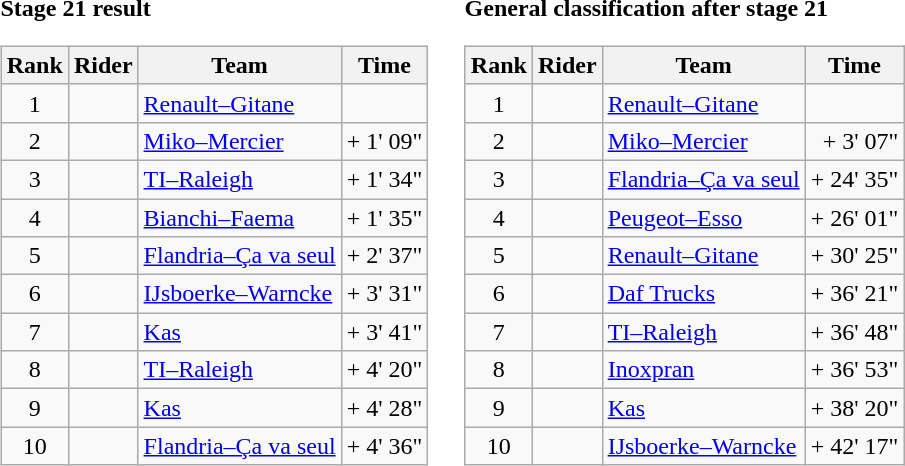<table>
<tr>
<td><strong>Stage 21 result</strong><br><table class="wikitable">
<tr>
<th scope="col">Rank</th>
<th scope="col">Rider</th>
<th scope="col">Team</th>
<th scope="col">Time</th>
</tr>
<tr>
<td style="text-align:center;">1</td>
<td></td>
<td><a href='#'>Renault–Gitane</a></td>
<td style="text-align:right;"></td>
</tr>
<tr>
<td style="text-align:center;">2</td>
<td></td>
<td><a href='#'>Miko–Mercier</a></td>
<td style="text-align:right;">+ 1' 09"</td>
</tr>
<tr>
<td style="text-align:center;">3</td>
<td></td>
<td><a href='#'>TI–Raleigh</a></td>
<td style="text-align:right;">+ 1' 34"</td>
</tr>
<tr>
<td style="text-align:center;">4</td>
<td></td>
<td><a href='#'>Bianchi–Faema</a></td>
<td style="text-align:right;">+ 1' 35"</td>
</tr>
<tr>
<td style="text-align:center;">5</td>
<td></td>
<td><a href='#'>Flandria–Ça va seul</a></td>
<td style="text-align:right;">+ 2' 37"</td>
</tr>
<tr>
<td style="text-align:center;">6</td>
<td></td>
<td><a href='#'>IJsboerke–Warncke</a></td>
<td style="text-align:right;">+ 3' 31"</td>
</tr>
<tr>
<td style="text-align:center;">7</td>
<td></td>
<td><a href='#'>Kas</a></td>
<td style="text-align:right;">+ 3' 41"</td>
</tr>
<tr>
<td style="text-align:center;">8</td>
<td></td>
<td><a href='#'>TI–Raleigh</a></td>
<td style="text-align:right;">+ 4' 20"</td>
</tr>
<tr>
<td style="text-align:center;">9</td>
<td></td>
<td><a href='#'>Kas</a></td>
<td style="text-align:right;">+ 4' 28"</td>
</tr>
<tr>
<td style="text-align:center;">10</td>
<td></td>
<td><a href='#'>Flandria–Ça va seul</a></td>
<td style="text-align:right;">+ 4' 36"</td>
</tr>
</table>
</td>
<td></td>
<td><strong>General classification after stage 21</strong><br><table class="wikitable">
<tr>
<th scope="col">Rank</th>
<th scope="col">Rider</th>
<th scope="col">Team</th>
<th scope="col">Time</th>
</tr>
<tr>
<td style="text-align:center;">1</td>
<td> </td>
<td><a href='#'>Renault–Gitane</a></td>
<td style="text-align:right;"></td>
</tr>
<tr>
<td style="text-align:center;">2</td>
<td></td>
<td><a href='#'>Miko–Mercier</a></td>
<td style="text-align:right;">+ 3' 07"</td>
</tr>
<tr>
<td style="text-align:center;">3</td>
<td></td>
<td><a href='#'>Flandria–Ça va seul</a></td>
<td style="text-align:right;">+ 24' 35"</td>
</tr>
<tr>
<td style="text-align:center;">4</td>
<td></td>
<td><a href='#'>Peugeot–Esso</a></td>
<td style="text-align:right;">+ 26' 01"</td>
</tr>
<tr>
<td style="text-align:center;">5</td>
<td></td>
<td><a href='#'>Renault–Gitane</a></td>
<td style="text-align:right;">+ 30' 25"</td>
</tr>
<tr>
<td style="text-align:center;">6</td>
<td></td>
<td><a href='#'>Daf Trucks</a></td>
<td style="text-align:right;">+ 36' 21"</td>
</tr>
<tr>
<td style="text-align:center;">7</td>
<td></td>
<td><a href='#'>TI–Raleigh</a></td>
<td style="text-align:right;">+ 36' 48"</td>
</tr>
<tr>
<td style="text-align:center;">8</td>
<td></td>
<td><a href='#'>Inoxpran</a></td>
<td style="text-align:right;">+ 36' 53"</td>
</tr>
<tr>
<td style="text-align:center;">9</td>
<td></td>
<td><a href='#'>Kas</a></td>
<td style="text-align:right;">+ 38' 20"</td>
</tr>
<tr>
<td style="text-align:center;">10</td>
<td></td>
<td><a href='#'>IJsboerke–Warncke</a></td>
<td style="text-align:right;">+ 42' 17"</td>
</tr>
</table>
</td>
</tr>
</table>
